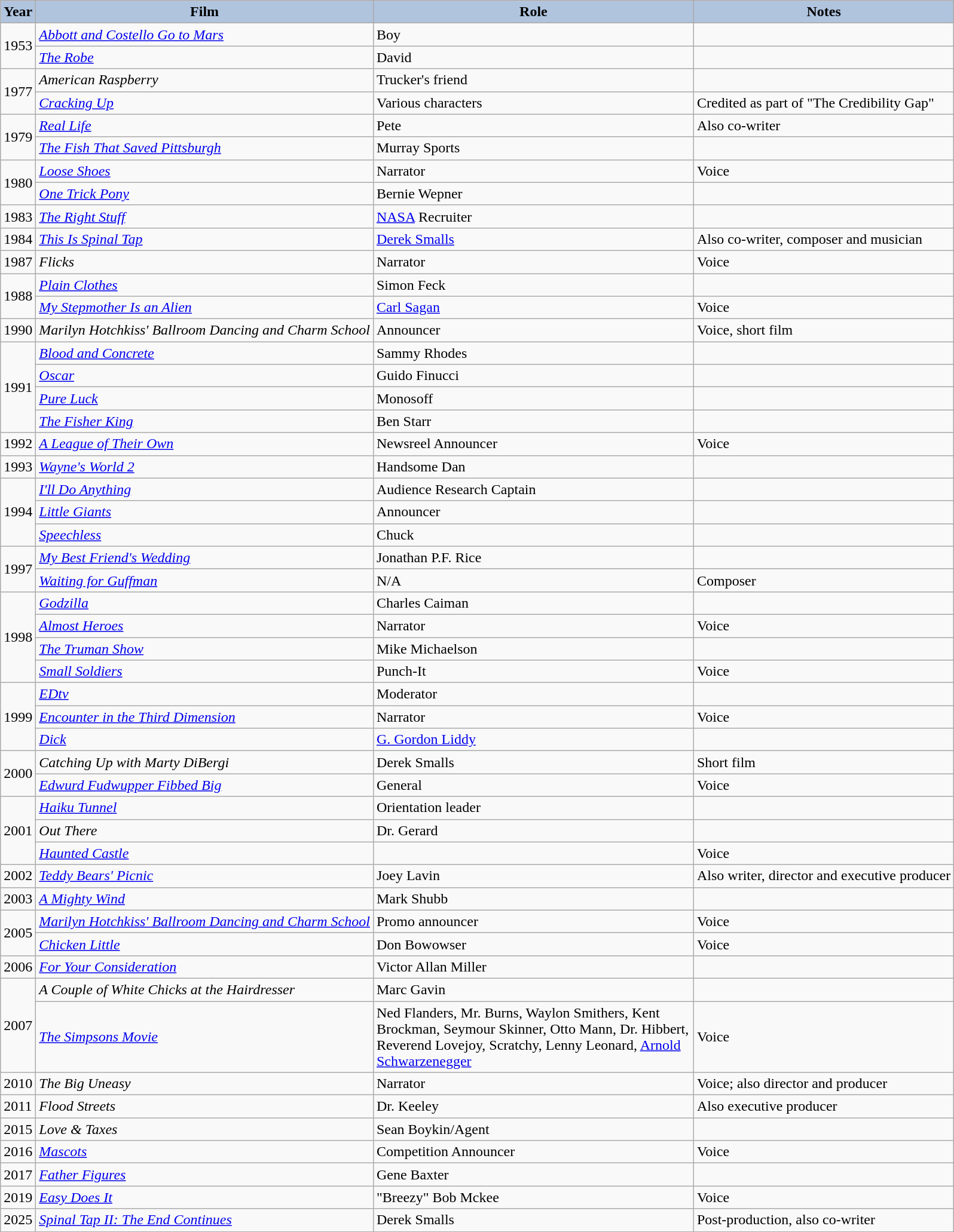<table class="wikitable sortable">
<tr style="text-align:center;">
<th style="background:#B0C4DE;">Year</th>
<th style="background:#B0C4DE;">Film</th>
<th style="background:#B0C4DE;" width="350px">Role</th>
<th style="background:#B0C4DE;">Notes</th>
</tr>
<tr>
<td rowspan="2">1953</td>
<td><em><a href='#'>Abbott and Costello Go to Mars</a></em></td>
<td>Boy</td>
<td></td>
</tr>
<tr>
<td><em><a href='#'>The Robe</a></em></td>
<td>David</td>
<td></td>
</tr>
<tr>
<td rowspan="2">1977</td>
<td><em>American Raspberry</em></td>
<td>Trucker's friend</td>
<td></td>
</tr>
<tr>
<td><em><a href='#'>Cracking Up</a></em></td>
<td>Various characters</td>
<td>Credited as part of "The Credibility Gap"</td>
</tr>
<tr>
<td rowspan="2">1979</td>
<td><em><a href='#'>Real Life</a></em></td>
<td>Pete</td>
<td>Also co-writer</td>
</tr>
<tr>
<td><em><a href='#'>The Fish That Saved Pittsburgh</a></em></td>
<td>Murray Sports</td>
<td></td>
</tr>
<tr>
<td rowspan="2">1980</td>
<td><em><a href='#'>Loose Shoes</a></em></td>
<td>Narrator</td>
<td>Voice</td>
</tr>
<tr>
<td><em><a href='#'>One Trick Pony</a></em></td>
<td>Bernie Wepner</td>
<td></td>
</tr>
<tr>
<td>1983</td>
<td><em><a href='#'>The Right Stuff</a></em></td>
<td><a href='#'>NASA</a> Recruiter</td>
<td></td>
</tr>
<tr>
<td>1984</td>
<td><em><a href='#'>This Is Spinal Tap</a></em></td>
<td><a href='#'>Derek Smalls</a></td>
<td>Also co-writer, composer and musician</td>
</tr>
<tr>
<td>1987</td>
<td><em>Flicks</em></td>
<td>Narrator</td>
<td>Voice</td>
</tr>
<tr>
<td rowspan="2">1988</td>
<td><em><a href='#'>Plain Clothes</a></em></td>
<td>Simon Feck</td>
<td></td>
</tr>
<tr>
<td><em><a href='#'>My Stepmother Is an Alien</a></em></td>
<td><a href='#'>Carl Sagan</a></td>
<td>Voice</td>
</tr>
<tr>
<td>1990</td>
<td><em>Marilyn Hotchkiss' Ballroom Dancing and Charm School</em></td>
<td>Announcer</td>
<td>Voice, short film</td>
</tr>
<tr>
<td rowspan="4">1991</td>
<td><em><a href='#'>Blood and Concrete</a></em></td>
<td>Sammy Rhodes</td>
<td></td>
</tr>
<tr>
<td><em><a href='#'>Oscar</a></em></td>
<td>Guido Finucci</td>
<td></td>
</tr>
<tr>
<td><em><a href='#'>Pure Luck</a></em></td>
<td>Monosoff</td>
<td></td>
</tr>
<tr>
<td><em><a href='#'>The Fisher King</a></em></td>
<td>Ben Starr</td>
<td></td>
</tr>
<tr>
<td>1992</td>
<td><em><a href='#'>A League of Their Own</a></em></td>
<td>Newsreel Announcer</td>
<td>Voice</td>
</tr>
<tr>
<td>1993</td>
<td><em><a href='#'>Wayne's World 2</a></em></td>
<td>Handsome Dan</td>
<td></td>
</tr>
<tr>
<td rowspan="3">1994</td>
<td><em><a href='#'>I'll Do Anything</a></em></td>
<td>Audience Research Captain</td>
<td></td>
</tr>
<tr>
<td><em><a href='#'>Little Giants</a></em></td>
<td>Announcer</td>
<td></td>
</tr>
<tr>
<td><em><a href='#'>Speechless</a></em></td>
<td>Chuck</td>
<td></td>
</tr>
<tr>
<td rowspan="2">1997</td>
<td><em><a href='#'>My Best Friend's Wedding</a></em></td>
<td>Jonathan P.F. Rice</td>
<td></td>
</tr>
<tr>
<td><em><a href='#'>Waiting for Guffman</a></em></td>
<td>N/A</td>
<td>Composer</td>
</tr>
<tr>
<td rowspan="4">1998</td>
<td><em><a href='#'>Godzilla</a></em></td>
<td>Charles Caiman</td>
<td></td>
</tr>
<tr>
<td><em><a href='#'>Almost Heroes</a></em></td>
<td>Narrator</td>
<td>Voice</td>
</tr>
<tr>
<td><em><a href='#'>The Truman Show</a></em></td>
<td>Mike Michaelson</td>
<td></td>
</tr>
<tr>
<td><em><a href='#'>Small Soldiers</a></em></td>
<td>Punch-It</td>
<td>Voice</td>
</tr>
<tr>
<td rowspan="3">1999</td>
<td><em><a href='#'>EDtv</a></em></td>
<td>Moderator</td>
<td></td>
</tr>
<tr>
<td><em><a href='#'>Encounter in the Third Dimension</a></em></td>
<td>Narrator</td>
<td>Voice</td>
</tr>
<tr>
<td><em><a href='#'>Dick</a></em></td>
<td><a href='#'>G. Gordon Liddy</a></td>
<td></td>
</tr>
<tr>
<td rowspan="2">2000</td>
<td><em>Catching Up with Marty DiBergi</em></td>
<td>Derek Smalls</td>
<td>Short film</td>
</tr>
<tr>
<td><em><a href='#'>Edwurd Fudwupper Fibbed Big</a></em></td>
<td>General</td>
<td>Voice</td>
</tr>
<tr>
<td rowspan="3">2001</td>
<td><em><a href='#'>Haiku Tunnel</a></em></td>
<td>Orientation leader</td>
<td></td>
</tr>
<tr>
<td><em>Out There</em></td>
<td>Dr. Gerard</td>
<td></td>
</tr>
<tr>
<td><em><a href='#'>Haunted Castle</a></em></td>
<td></td>
<td>Voice</td>
</tr>
<tr>
<td>2002</td>
<td><em><a href='#'>Teddy Bears' Picnic</a></em></td>
<td>Joey Lavin</td>
<td>Also writer, director and executive producer</td>
</tr>
<tr>
<td>2003</td>
<td><em><a href='#'>A Mighty Wind</a></em></td>
<td>Mark Shubb</td>
<td></td>
</tr>
<tr>
<td rowspan="2">2005</td>
<td><em><a href='#'>Marilyn Hotchkiss' Ballroom Dancing and Charm School</a></em></td>
<td>Promo announcer</td>
<td>Voice</td>
</tr>
<tr>
<td><em><a href='#'>Chicken Little</a></em></td>
<td>Don Bowowser</td>
<td>Voice</td>
</tr>
<tr>
<td>2006</td>
<td><em><a href='#'>For Your Consideration</a></em></td>
<td>Victor Allan Miller</td>
<td></td>
</tr>
<tr>
<td rowspan="2">2007</td>
<td><em>A Couple of White Chicks at the Hairdresser</em></td>
<td>Marc Gavin</td>
<td></td>
</tr>
<tr>
<td><em><a href='#'>The Simpsons Movie</a></em></td>
<td>Ned Flanders, Mr. Burns, Waylon Smithers, Kent Brockman, Seymour Skinner, Otto Mann, Dr. Hibbert, Reverend Lovejoy, Scratchy, Lenny Leonard, <a href='#'>Arnold Schwarzenegger</a></td>
<td>Voice</td>
</tr>
<tr>
<td>2010</td>
<td><em>The Big Uneasy</em></td>
<td>Narrator</td>
<td>Voice; also director and producer</td>
</tr>
<tr>
<td>2011</td>
<td><em>Flood Streets</em></td>
<td>Dr. Keeley</td>
<td>Also executive producer</td>
</tr>
<tr>
<td>2015</td>
<td><em>Love & Taxes</em></td>
<td>Sean Boykin/Agent</td>
<td></td>
</tr>
<tr>
<td>2016</td>
<td><em><a href='#'>Mascots</a></em></td>
<td>Competition Announcer</td>
<td>Voice</td>
</tr>
<tr>
<td>2017</td>
<td><em><a href='#'>Father Figures</a></em></td>
<td>Gene Baxter</td>
<td></td>
</tr>
<tr>
<td>2019</td>
<td><em><a href='#'>Easy Does It</a></em></td>
<td>"Breezy" Bob Mckee</td>
<td>Voice</td>
</tr>
<tr>
<td>2025</td>
<td><em><a href='#'>Spinal Tap II: The End Continues</a></em></td>
<td>Derek Smalls</td>
<td>Post-production, also co-writer</td>
</tr>
</table>
